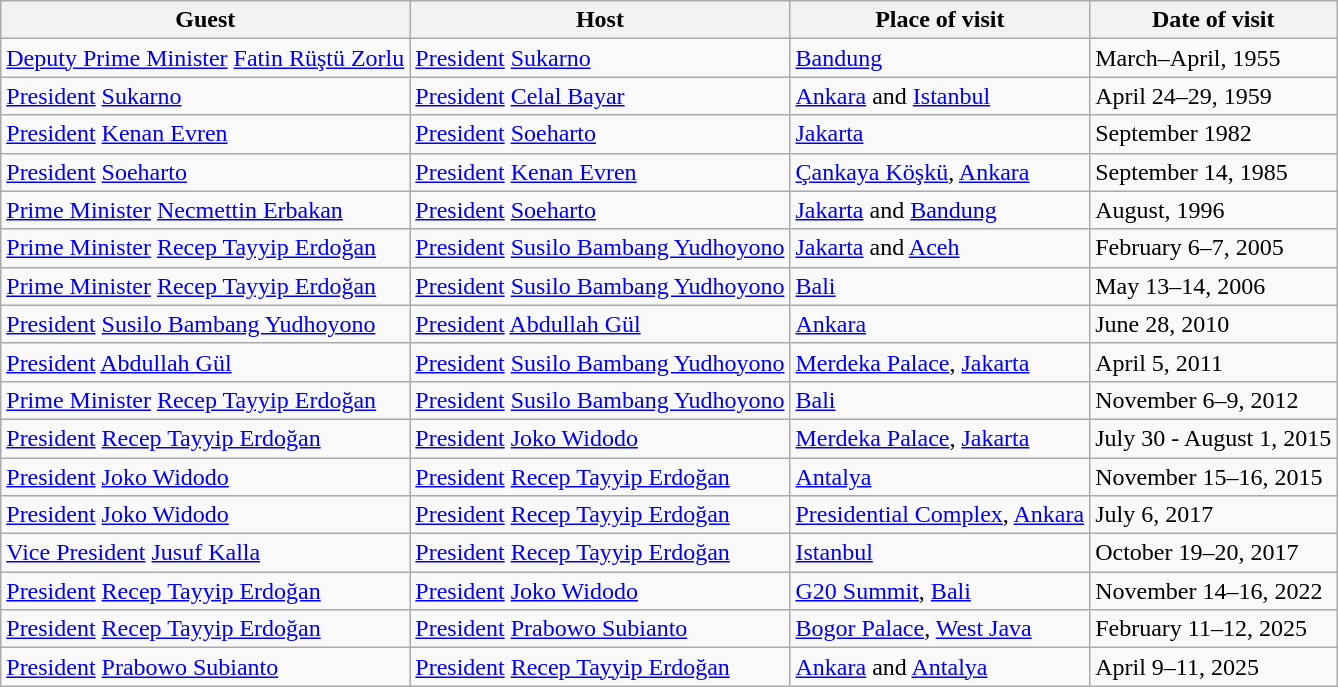<table class="wikitable" border="1">
<tr>
<th>Guest</th>
<th>Host</th>
<th>Place of visit</th>
<th>Date of visit</th>
</tr>
<tr>
<td> <a href='#'>Deputy Prime Minister</a> <a href='#'>Fatin Rüştü Zorlu</a></td>
<td> <a href='#'>President</a> <a href='#'>Sukarno</a></td>
<td><a href='#'>Bandung</a></td>
<td>March–April, 1955</td>
</tr>
<tr>
<td> <a href='#'>President</a> <a href='#'>Sukarno</a></td>
<td> <a href='#'>President</a> <a href='#'>Celal Bayar</a></td>
<td><a href='#'>Ankara</a> and <a href='#'>Istanbul</a></td>
<td>April 24–29, 1959</td>
</tr>
<tr>
<td> <a href='#'>President</a> <a href='#'>Kenan Evren</a></td>
<td> <a href='#'>President</a> <a href='#'>Soeharto</a></td>
<td><a href='#'>Jakarta</a></td>
<td>September 1982</td>
</tr>
<tr>
<td> <a href='#'>President</a> <a href='#'>Soeharto</a></td>
<td> <a href='#'>President</a> <a href='#'>Kenan Evren</a></td>
<td><a href='#'>Çankaya Köşkü</a>, <a href='#'>Ankara</a></td>
<td>September 14, 1985</td>
</tr>
<tr>
<td> <a href='#'>Prime Minister</a> <a href='#'>Necmettin Erbakan</a></td>
<td> <a href='#'>President</a> <a href='#'>Soeharto</a></td>
<td><a href='#'>Jakarta</a> and <a href='#'>Bandung</a></td>
<td>August, 1996</td>
</tr>
<tr>
<td> <a href='#'>Prime Minister</a> <a href='#'>Recep Tayyip Erdoğan</a></td>
<td> <a href='#'>President</a> <a href='#'>Susilo Bambang Yudhoyono</a></td>
<td><a href='#'>Jakarta</a> and <a href='#'>Aceh</a></td>
<td>February 6–7, 2005</td>
</tr>
<tr>
<td> <a href='#'>Prime Minister</a> <a href='#'>Recep Tayyip Erdoğan</a></td>
<td> <a href='#'>President</a> <a href='#'>Susilo Bambang Yudhoyono</a></td>
<td><a href='#'>Bali</a></td>
<td>May 13–14, 2006</td>
</tr>
<tr>
<td> <a href='#'>President</a> <a href='#'>Susilo Bambang Yudhoyono</a></td>
<td> <a href='#'>President</a> <a href='#'>Abdullah Gül</a></td>
<td><a href='#'>Ankara</a></td>
<td>June 28, 2010</td>
</tr>
<tr>
<td> <a href='#'>President</a> <a href='#'>Abdullah Gül</a></td>
<td> <a href='#'>President</a> <a href='#'>Susilo Bambang Yudhoyono</a></td>
<td><a href='#'>Merdeka Palace</a>, <a href='#'>Jakarta</a></td>
<td>April 5, 2011</td>
</tr>
<tr>
<td> <a href='#'>Prime Minister</a> <a href='#'>Recep Tayyip Erdoğan</a></td>
<td> <a href='#'>President</a> <a href='#'>Susilo Bambang Yudhoyono</a></td>
<td><a href='#'>Bali</a></td>
<td>November 6–9, 2012</td>
</tr>
<tr>
<td> <a href='#'>President</a> <a href='#'>Recep Tayyip Erdoğan</a></td>
<td> <a href='#'>President</a> <a href='#'>Joko Widodo</a></td>
<td><a href='#'>Merdeka Palace</a>, <a href='#'>Jakarta</a></td>
<td>July 30 - August 1, 2015</td>
</tr>
<tr>
<td> <a href='#'>President</a> <a href='#'>Joko Widodo</a></td>
<td> <a href='#'>President</a> <a href='#'>Recep Tayyip Erdoğan</a></td>
<td><a href='#'>Antalya</a></td>
<td>November 15–16, 2015</td>
</tr>
<tr>
<td> <a href='#'>President</a> <a href='#'>Joko Widodo</a></td>
<td> <a href='#'>President</a> <a href='#'>Recep Tayyip Erdoğan</a></td>
<td><a href='#'>Presidential Complex</a>, <a href='#'>Ankara</a></td>
<td>July 6, 2017</td>
</tr>
<tr>
<td> <a href='#'>Vice President</a> <a href='#'>Jusuf Kalla</a></td>
<td> <a href='#'>President</a> <a href='#'>Recep Tayyip Erdoğan</a></td>
<td><a href='#'>Istanbul</a></td>
<td>October 19–20, 2017</td>
</tr>
<tr>
<td> <a href='#'>President</a> <a href='#'>Recep Tayyip Erdoğan</a></td>
<td> <a href='#'>President</a> <a href='#'>Joko Widodo</a></td>
<td><a href='#'>G20 Summit</a>, <a href='#'>Bali</a></td>
<td>November 14–16, 2022</td>
</tr>
<tr>
<td> <a href='#'>President</a> <a href='#'>Recep Tayyip Erdoğan</a></td>
<td> <a href='#'>President</a> <a href='#'>Prabowo Subianto</a></td>
<td><a href='#'>Bogor Palace</a>, <a href='#'>West Java</a></td>
<td>February 11–12, 2025</td>
</tr>
<tr>
<td> <a href='#'>President</a> <a href='#'>Prabowo Subianto</a></td>
<td> <a href='#'>President</a> <a href='#'>Recep Tayyip Erdoğan</a></td>
<td><a href='#'>Ankara</a> and <a href='#'>Antalya</a></td>
<td>April 9–11, 2025</td>
</tr>
</table>
